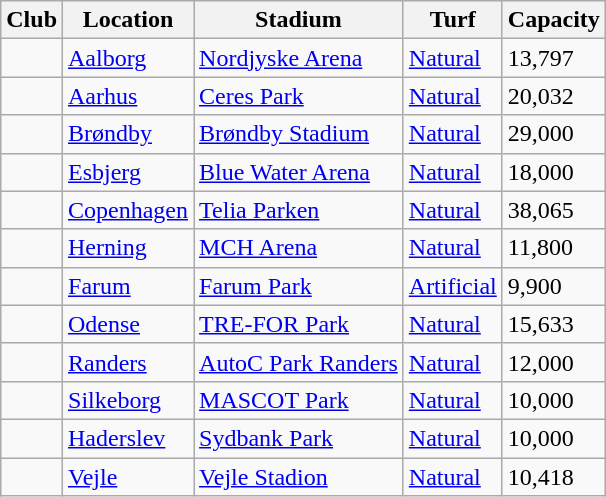<table class="wikitable sortable">
<tr>
<th>Club</th>
<th>Location</th>
<th>Stadium</th>
<th>Turf</th>
<th>Capacity</th>
</tr>
<tr>
<td></td>
<td><a href='#'>Aalborg</a></td>
<td><a href='#'>Nordjyske Arena</a></td>
<td><a href='#'>Natural</a></td>
<td>13,797</td>
</tr>
<tr>
<td></td>
<td><a href='#'>Aarhus</a></td>
<td><a href='#'>Ceres Park</a></td>
<td><a href='#'>Natural</a></td>
<td>20,032</td>
</tr>
<tr>
<td></td>
<td><a href='#'>Brøndby</a></td>
<td><a href='#'>Brøndby Stadium</a></td>
<td><a href='#'>Natural</a></td>
<td>29,000</td>
</tr>
<tr>
<td></td>
<td><a href='#'>Esbjerg</a></td>
<td><a href='#'>Blue Water Arena</a></td>
<td><a href='#'>Natural</a></td>
<td>18,000</td>
</tr>
<tr>
<td></td>
<td><a href='#'>Copenhagen</a></td>
<td><a href='#'>Telia Parken</a></td>
<td><a href='#'>Natural</a></td>
<td>38,065</td>
</tr>
<tr>
<td></td>
<td><a href='#'>Herning</a></td>
<td><a href='#'>MCH Arena</a></td>
<td><a href='#'>Natural</a></td>
<td>11,800</td>
</tr>
<tr>
<td></td>
<td><a href='#'>Farum</a></td>
<td><a href='#'>Farum Park</a></td>
<td><a href='#'>Artificial</a></td>
<td>9,900</td>
</tr>
<tr>
<td></td>
<td><a href='#'>Odense</a></td>
<td><a href='#'>TRE-FOR Park</a></td>
<td><a href='#'>Natural</a></td>
<td>15,633</td>
</tr>
<tr>
<td></td>
<td><a href='#'>Randers</a></td>
<td><a href='#'>AutoC Park Randers</a></td>
<td><a href='#'>Natural</a></td>
<td>12,000</td>
</tr>
<tr>
<td></td>
<td><a href='#'>Silkeborg</a></td>
<td><a href='#'>MASCOT Park</a></td>
<td><a href='#'>Natural</a></td>
<td>10,000</td>
</tr>
<tr>
<td></td>
<td><a href='#'>Haderslev</a></td>
<td><a href='#'>Sydbank Park</a></td>
<td><a href='#'>Natural</a></td>
<td>10,000</td>
</tr>
<tr>
<td></td>
<td><a href='#'>Vejle</a></td>
<td><a href='#'>Vejle Stadion</a></td>
<td><a href='#'>Natural</a></td>
<td>10,418</td>
</tr>
</table>
